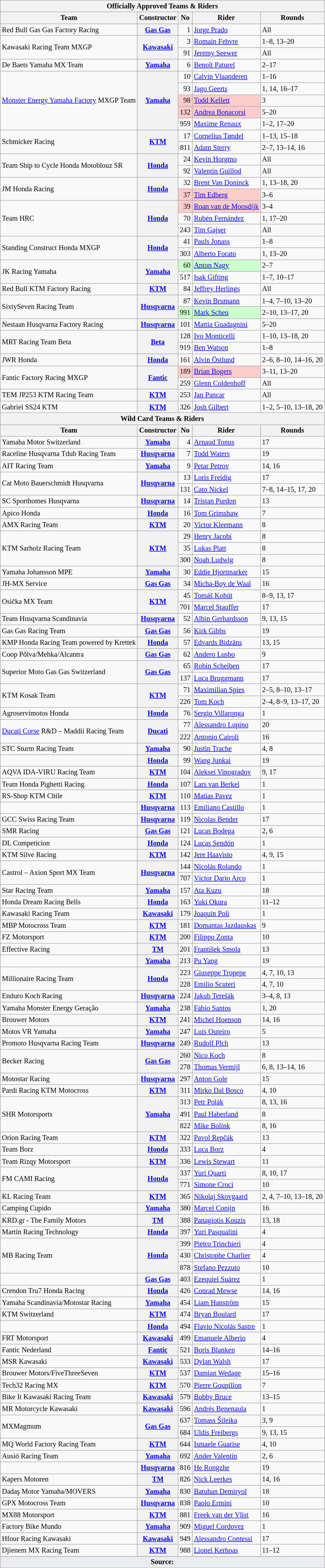<table class="wikitable" style="font-size: 85%;">
<tr>
<th colspan=5><strong>Officially Approved Teams & Riders</strong></th>
</tr>
<tr>
<th>Team</th>
<th>Constructor</th>
<th>No</th>
<th>Rider</th>
<th>Rounds</th>
</tr>
<tr>
<td>Red Bull Gas Gas Factory Racing</td>
<th><a href='#'>Gas Gas</a></th>
<td align="right">1</td>
<td> <a href='#'>Jorge Prado</a></td>
<td>All</td>
</tr>
<tr>
<td rowspan=2>Kawasaki Racing Team MXGP</td>
<th rowspan=2><a href='#'>Kawasaki</a></th>
<td align="right">3</td>
<td> <a href='#'>Romain Febvre</a></td>
<td>1–8, 13–20</td>
</tr>
<tr>
<td align="right">91</td>
<td> <a href='#'>Jeremy Seewer</a></td>
<td>All</td>
</tr>
<tr>
<td>De Baets Yamaha MX Team</td>
<th><a href='#'>Yamaha</a></th>
<td align="right">6</td>
<td> <a href='#'>Benoît Paturel</a></td>
<td>2–17</td>
</tr>
<tr>
<td rowspan=5><a href='#'>Monster Energy Yamaha Factory</a> MXGP Team</td>
<th rowspan=5><a href='#'>Yamaha</a></th>
<td align="right">10</td>
<td> <a href='#'>Calvin Vlaanderen</a></td>
<td>1–16</td>
</tr>
<tr>
<td align="right">93</td>
<td> <a href='#'>Jago Geerts</a></td>
<td>1, 14, 16–17</td>
</tr>
<tr>
<td style="background:#ffcccc;" align="right">98</td>
<td style="background:#ffcccc;"> <a href='#'>Todd Kellett</a></td>
<td>3</td>
</tr>
<tr>
<td style="background:#ffcccc;" align="right">132</td>
<td style="background:#ffcccc;"> <a href='#'>Andrea Bonacorsi</a></td>
<td>5–20</td>
</tr>
<tr>
<td align="right">959</td>
<td> <a href='#'>Maxime Renaux</a></td>
<td>1–2, 17–20</td>
</tr>
<tr>
<td rowspan=2>Schmicker Racing</td>
<th rowspan=2><a href='#'>KTM</a></th>
<td align="right">17</td>
<td> <a href='#'>Cornelius Tøndel</a></td>
<td>1–13, 15–18</td>
</tr>
<tr>
<td align="right">811</td>
<td> <a href='#'>Adam Sterry</a></td>
<td>2–7, 13–14, 16</td>
</tr>
<tr>
<td rowspan=2>Team Ship to Cycle Honda Motoblouz SR</td>
<th rowspan=2><a href='#'>Honda</a></th>
<td align="right">24</td>
<td> <a href='#'>Kevin Horgmo</a></td>
<td>All</td>
</tr>
<tr>
<td align="right">92</td>
<td> <a href='#'>Valentin Guillod</a></td>
<td>All</td>
</tr>
<tr>
<td rowspan=2>JM Honda Racing</td>
<th rowspan=2><a href='#'>Honda</a></th>
<td align="right">32</td>
<td> <a href='#'>Brent Van Doninck</a></td>
<td>1, 13–18, 20</td>
</tr>
<tr>
<td style="background:#ffcccc;" align="right">37</td>
<td style="background:#ffcccc;"> <a href='#'>Tim Edberg</a></td>
<td>3–6</td>
</tr>
<tr>
<td rowspan=3>Team HRC</td>
<th rowspan=3><a href='#'>Honda</a></th>
<td style="background:#ffcccc;" align="right">39</td>
<td style="background:#ffcccc;"> <a href='#'>Roan van de Moosdijk</a></td>
<td>3–4</td>
</tr>
<tr>
<td align="right">70</td>
<td> <a href='#'>Rubén Fernández</a></td>
<td>1, 17–20</td>
</tr>
<tr>
<td align="right">243</td>
<td> <a href='#'>Tim Gajser</a></td>
<td>All</td>
</tr>
<tr>
<td rowspan=2>Standing Construct Honda MXGP</td>
<th rowspan=2><a href='#'>Honda</a></th>
<td align="right">41</td>
<td> <a href='#'>Pauls Jonass</a></td>
<td>1–8</td>
</tr>
<tr>
<td align="right">303</td>
<td> <a href='#'>Alberto Forato</a></td>
<td>1, 13–20</td>
</tr>
<tr>
<td rowspan=2>JK Racing Yamaha</td>
<th rowspan=2><a href='#'> Yamaha</a></th>
<td style="background:#ccffcc;" align="right">60</td>
<td style="background:#ccffcc;"> <a href='#'>Anton Nagy</a></td>
<td>2–7</td>
</tr>
<tr>
<td align="right">517</td>
<td> <a href='#'>Isak Gifting</a></td>
<td>1–7, 10–17</td>
</tr>
<tr>
<td>Red Bull KTM Factory Racing</td>
<th><a href='#'>KTM</a></th>
<td align="right">84</td>
<td> <a href='#'>Jeffrey Herlings</a></td>
<td>All</td>
</tr>
<tr>
<td rowspan=2>SixtySeven Racing Team</td>
<th rowspan=2><a href='#'>Husqvarna</a></th>
<td align="right">87</td>
<td> <a href='#'>Kevin Brumann</a></td>
<td>1–4, 7–10, 13–20</td>
</tr>
<tr>
<td style="background:#ccffcc;" align="right">991</td>
<td style="background:#ccffcc;"> <a href='#'>Mark Scheu</a></td>
<td>2–10, 13–17, 20</td>
</tr>
<tr>
<td>Nestaan Husqvarna Factory Racing</td>
<th><a href='#'>Husqvarna</a></th>
<td align="right">101</td>
<td> <a href='#'>Mattia Guadagnini</a></td>
<td>5–20</td>
</tr>
<tr>
<td rowspan=2>MRT Racing Team Beta</td>
<th rowspan=2><a href='#'>Beta</a></th>
<td align="right">128</td>
<td> <a href='#'>Ivo Monticelli</a></td>
<td>1–10, 13–18, 20</td>
</tr>
<tr>
<td align="right">919</td>
<td> <a href='#'>Ben Watson</a></td>
<td>1–8</td>
</tr>
<tr>
<td>JWR Honda</td>
<th><a href='#'>Honda</a></th>
<td align="right">161</td>
<td> <a href='#'>Alvin Östlund</a></td>
<td>2–6, 8–10, 14–16, 20</td>
</tr>
<tr>
<td rowspan=2>Fantic Factory Racing MXGP</td>
<th rowspan=2><a href='#'>Fantic</a></th>
<td style="background:#ffcccc;" align="right">189</td>
<td style="background:#ffcccc;"> <a href='#'>Brian Bogers</a></td>
<td>3–11, 13–20</td>
</tr>
<tr>
<td align="right">259</td>
<td> <a href='#'>Glenn Coldenhoff</a></td>
<td>All</td>
</tr>
<tr>
<td>TEM JP253 KTM Racing Team</td>
<th><a href='#'>KTM</a></th>
<td align="right">253</td>
<td> <a href='#'>Jan Pancar</a></td>
<td>All</td>
</tr>
<tr>
<td>Gabriel SS24 KTM</td>
<th><a href='#'>KTM</a></th>
<td align="right">326</td>
<td> <a href='#'>Josh Gilbert</a></td>
<td>1–2, 5–10, 13–18, 20</td>
</tr>
<tr>
<th colspan=5><strong>Wild Card Teams & Riders</strong></th>
</tr>
<tr>
<th>Team</th>
<th>Constructor</th>
<th>No</th>
<th>Rider</th>
<th>Rounds</th>
</tr>
<tr>
<td>Yamaha Motor Switzerland</td>
<th><a href='#'>Yamaha</a></th>
<td align="right">4</td>
<td> <a href='#'>Arnaud Tonus</a></td>
<td>17</td>
</tr>
<tr>
<td>Raceline Husqvarna Tdub Racing Team</td>
<th><a href='#'>Husqvarna</a></th>
<td align="right">7</td>
<td> <a href='#'>Todd Waters</a></td>
<td>19</td>
</tr>
<tr>
<td>AIT Racing Team</td>
<th><a href='#'>Yamaha</a></th>
<td align="right">9</td>
<td> <a href='#'>Petar Petrov</a></td>
<td>14, 16</td>
</tr>
<tr>
<td rowspan=2>Cat Moto Bauerschmidt Husqvarna</td>
<th rowspan=2><a href='#'>Husqvarna</a></th>
<td align="right">13</td>
<td> <a href='#'>Loris Freidig</a></td>
<td>17</td>
</tr>
<tr>
<td align="right">131</td>
<td> <a href='#'>Cato Nickel</a></td>
<td>7–8, 14–15, 17, 20</td>
</tr>
<tr>
<td>SC Sporthomes Husqvarna</td>
<th><a href='#'>Husqvarna</a></th>
<td align="right">14</td>
<td> <a href='#'>Tristan Purdon</a></td>
<td>13</td>
</tr>
<tr>
<td>Apico Honda</td>
<th><a href='#'>Honda</a></th>
<td align="right">16</td>
<td> <a href='#'>Tom Grimshaw</a></td>
<td>7</td>
</tr>
<tr>
<td>AMX Racing Team</td>
<th><a href='#'>KTM</a></th>
<td align="right">20</td>
<td> <a href='#'>Victor Kleemann</a></td>
<td>8</td>
</tr>
<tr>
<td rowspan=3>KTM Sarholz Racing Team</td>
<th rowspan=3><a href='#'>KTM</a></th>
<td align="right">29</td>
<td> <a href='#'>Henry Jacobi</a></td>
<td>8</td>
</tr>
<tr>
<td align="right">35</td>
<td> <a href='#'>Lukas Platt</a></td>
<td>8</td>
</tr>
<tr>
<td align="right">300</td>
<td> <a href='#'>Noah Ludwig</a></td>
<td>8</td>
</tr>
<tr>
<td>Yamaha Johansson MPE</td>
<th><a href='#'>Yamaha</a></th>
<td align="right">30</td>
<td> <a href='#'>Eddie Hjortmarker</a></td>
<td>15</td>
</tr>
<tr>
<td>JH-MX Service</td>
<th><a href='#'>Gas Gas</a></th>
<td align="right">34</td>
<td> <a href='#'>Micha-Boy de Waal</a></td>
<td>16</td>
</tr>
<tr>
<td rowspan=2>Osička MX Team</td>
<th rowspan=2><a href='#'>KTM</a></th>
<td align="right">45</td>
<td> <a href='#'>Tomáš Kohút</a></td>
<td>8–9, 13, 17</td>
</tr>
<tr>
<td align="right">701</td>
<td> <a href='#'>Marcel Stauffer</a></td>
<td>17</td>
</tr>
<tr>
<td>Team Husqvarna Scandinavia</td>
<th><a href='#'>Husqvarna</a></th>
<td align="right">52</td>
<td> <a href='#'>Albin Gerhardsson</a></td>
<td>9, 13, 15</td>
</tr>
<tr>
<td>Gas Gas Racing Team</td>
<th><a href='#'>Gas Gas</a></th>
<td align="right">56</td>
<td> <a href='#'>Kirk Gibbs</a></td>
<td>19</td>
</tr>
<tr>
<td>KMP Honda Racing Team powered by Krettek</td>
<th><a href='#'>Honda</a></th>
<td align="right">57</td>
<td> <a href='#'>Edvards Bidzāns</a></td>
<td>13, 15</td>
</tr>
<tr>
<td>Coop Põlva/Mehka/Alcantra</td>
<th><a href='#'>Gas Gas</a></th>
<td align="right">62</td>
<td> <a href='#'>Andero Lusbo</a></td>
<td>9</td>
</tr>
<tr>
<td rowspan=2>Superior Moto Gas Gas Switzerland</td>
<th rowspan=2><a href='#'>Gas Gas</a></th>
<td align="right">65</td>
<td> <a href='#'>Robin Scheiben</a></td>
<td>17</td>
</tr>
<tr>
<td align="right">137</td>
<td> <a href='#'>Luca Bruggmann</a></td>
<td>17</td>
</tr>
<tr>
<td rowspan=2>KTM Kosak Team</td>
<th rowspan=2><a href='#'>KTM</a></th>
<td align="right">71</td>
<td> <a href='#'>Maximilian Spies</a></td>
<td>2–5, 8–10, 13–17</td>
</tr>
<tr>
<td align="right">226</td>
<td> <a href='#'>Tom Koch</a></td>
<td>2–4, 8–9, 13–17, 20</td>
</tr>
<tr>
<td>Agroservimotos Honda</td>
<th><a href='#'>Honda</a></th>
<td align="right">76</td>
<td> <a href='#'>Sergio Villaronga</a></td>
<td>1</td>
</tr>
<tr>
<td rowspan=2><a href='#'>Ducati Corse</a> R&D – Maddii Racing Team</td>
<th rowspan=2><a href='#'>Ducati</a></th>
<td align="right">77</td>
<td> <a href='#'>Alessandro Lupino</a></td>
<td>20</td>
</tr>
<tr>
<td align="right">222</td>
<td> <a href='#'>Antonio Cairoli</a></td>
<td>16</td>
</tr>
<tr>
<td>STC Sturm Racing Team</td>
<th><a href='#'>Yamaha</a></th>
<td align="right">90</td>
<td> <a href='#'>Justin Trache</a></td>
<td>4, 8</td>
</tr>
<tr>
<td></td>
<th><a href='#'>Honda</a></th>
<td align="right">99</td>
<td> <a href='#'>Wang Junkai</a></td>
<td>19</td>
</tr>
<tr>
<td>AQVA IDA-VIRU Racing Team</td>
<th><a href='#'>KTM</a></th>
<td align="right">104</td>
<td> <a href='#'>Aleksei Vinogradov</a></td>
<td>9, 17</td>
</tr>
<tr>
<td>Team Honda Pighetti Racing</td>
<th><a href='#'>Honda</a></th>
<td align="right">107</td>
<td> <a href='#'>Lars van Berkel</a></td>
<td>1</td>
</tr>
<tr>
<td>RS-Shop KTM Chile</td>
<th><a href='#'>KTM</a></th>
<td align="right">110</td>
<td> <a href='#'>Matías Pavez</a></td>
<td>1</td>
</tr>
<tr>
<td></td>
<th><a href='#'>Husqvarna</a></th>
<td align="right">113</td>
<td> <a href='#'>Emiliano Castillo</a></td>
<td>1</td>
</tr>
<tr>
<td>GCC Swiss Racing Team</td>
<th><a href='#'>Husqvarna</a></th>
<td align="right">119</td>
<td> <a href='#'>Nicolas Bender</a></td>
<td>17</td>
</tr>
<tr>
<td>SMR Racing</td>
<th><a href='#'>Gas Gas</a></th>
<td align="right">121</td>
<td> <a href='#'>Lucas Bodega</a></td>
<td>2, 6</td>
</tr>
<tr>
<td>DL Competicion</td>
<th><a href='#'>Honda</a></th>
<td align="right">124</td>
<td> <a href='#'>Lucas Sendón</a></td>
<td>1</td>
</tr>
<tr>
<td>KTM Silve Racing</td>
<th><a href='#'>KTM</a></th>
<td align="right">142</td>
<td> <a href='#'>Jere Haavisto</a></td>
<td>4, 9, 15</td>
</tr>
<tr>
<td rowspan=2>Castrol – Axion Sport MX Team</td>
<th rowspan=2><a href='#'>Husqvarna</a></th>
<td align="right">144</td>
<td> <a href='#'>Nicolás Rolando</a></td>
<td>1</td>
</tr>
<tr>
<td align="right">707</td>
<td> <a href='#'>Víctor Dario Arco</a></td>
<td>1</td>
</tr>
<tr>
<td>Star Racing Team</td>
<th><a href='#'>Yamaha</a></th>
<td align="right">157</td>
<td> <a href='#'>Ata Kuzu</a></td>
<td>18</td>
</tr>
<tr>
<td>Honda Dream Racing Bells</td>
<th><a href='#'>Honda</a></th>
<td align="right">163</td>
<td> <a href='#'>Yuki Okura</a></td>
<td>11–12</td>
</tr>
<tr>
<td>Kawasaki Racing Team</td>
<th><a href='#'>Kawasaki</a></th>
<td align="right">179</td>
<td> <a href='#'>Joaquín Poli</a></td>
<td>1</td>
</tr>
<tr>
<td>MBP Motocross Team</td>
<th><a href='#'>KTM</a></th>
<td align="right">181</td>
<td> <a href='#'>Domantas Jazdauskas</a></td>
<td>9</td>
</tr>
<tr>
<td>FZ Motorsport</td>
<th><a href='#'>KTM</a></th>
<td align="right">200</td>
<td> <a href='#'>Filippo Zonta</a></td>
<td>10</td>
</tr>
<tr>
<td>Effective Racing</td>
<th><a href='#'>TM</a></th>
<td align="right">201</td>
<td> <a href='#'>František Smola</a></td>
<td>13</td>
</tr>
<tr>
<td></td>
<th><a href='#'>Yamaha</a></th>
<td align="right">213</td>
<td> <a href='#'>Pu Yang</a></td>
<td>19</td>
</tr>
<tr>
<td rowspan=2>Millionaire Racing Team</td>
<th rowspan=2><a href='#'>Honda</a></th>
<td align="right">223</td>
<td> <a href='#'>Giuseppe Tropepe</a></td>
<td>4, 7, 10, 13</td>
</tr>
<tr>
<td align="right">228</td>
<td> <a href='#'>Emilio Scuteri</a></td>
<td>4, 7, 10</td>
</tr>
<tr>
<td>Enduro Koch Racing</td>
<th><a href='#'>Husqvarna</a></th>
<td align="right">224</td>
<td> <a href='#'>Jakub Terešák</a></td>
<td>3–4, 8, 13</td>
</tr>
<tr>
<td>Yamaha Monster Energy Geração</td>
<th><a href='#'>Yamaha</a></th>
<td align="right">238</td>
<td> <a href='#'>Fábio Santos</a></td>
<td>1, 20</td>
</tr>
<tr>
<td>Brouwer Motors</td>
<th><a href='#'>KTM</a></th>
<td align="right">241</td>
<td> <a href='#'>Michel Hoenson</a></td>
<td>14, 16</td>
</tr>
<tr>
<td>Motos VR Yamaha</td>
<th><a href='#'>Yamaha</a></th>
<td align="right">247</td>
<td> <a href='#'>Luís Outeiro</a></td>
<td>5</td>
</tr>
<tr>
<td>Promoto Husqvarna Racing Team</td>
<th><a href='#'>Husqvarna</a></th>
<td align="right">249</td>
<td> <a href='#'>Rudolf Plch</a></td>
<td>13</td>
</tr>
<tr>
<td rowspan=2>Becker Racing</td>
<th rowspan=2><a href='#'>Gas Gas</a></th>
<td align="right">260</td>
<td> <a href='#'>Nico Koch</a></td>
<td>8</td>
</tr>
<tr>
<td align="right">278</td>
<td> <a href='#'>Thomas Vermijl</a></td>
<td>6, 8, 13–14, 16</td>
</tr>
<tr>
<td>Motostar Racing</td>
<th><a href='#'>Husqvarna</a></th>
<td align="right">297</td>
<td> <a href='#'>Anton Gole</a></td>
<td>15</td>
</tr>
<tr>
<td>Pardi Racing KTM Motocross</td>
<th><a href='#'>KTM</a></th>
<td align="right">311</td>
<td> <a href='#'>Mirko Dal Bosco</a></td>
<td>4, 10</td>
</tr>
<tr>
<td rowspan=3>SHR Motorsports</td>
<th rowspan=3><a href='#'>Yamaha</a></th>
<td align="right">313</td>
<td> <a href='#'>Petr Polák</a></td>
<td>8, 13, 16</td>
</tr>
<tr>
<td align="right">491</td>
<td> <a href='#'>Paul Haberland</a></td>
<td>8</td>
</tr>
<tr>
<td align="right">822</td>
<td> <a href='#'>Mike Bolink</a></td>
<td>8, 16</td>
</tr>
<tr>
<td>Orion Racing Team</td>
<th><a href='#'>KTM</a></th>
<td align="right">322</td>
<td> <a href='#'>Pavol Repčák</a></td>
<td>13</td>
</tr>
<tr>
<td>Team Borz</td>
<th><a href='#'>Honda</a></th>
<td align="right">333</td>
<td> <a href='#'>Luca Borz</a></td>
<td>4</td>
</tr>
<tr>
<td>Team Rizqy Motorsport</td>
<th><a href='#'>KTM</a></th>
<td align="right">336</td>
<td> <a href='#'>Lewis Stewart</a></td>
<td>11</td>
</tr>
<tr>
<td rowspan=2>FM CAMI Racing</td>
<th rowspan=2><a href='#'>Honda</a></th>
<td align="right">337</td>
<td> <a href='#'>Yuri Quarti</a></td>
<td>8, 10, 17</td>
</tr>
<tr>
<td align="right">771</td>
<td> <a href='#'>Simone Croci</a></td>
<td>10</td>
</tr>
<tr>
<td>KL Racing Team</td>
<th><a href='#'>KTM</a></th>
<td align="right">365</td>
<td> <a href='#'>Nikolaj Skovgaard</a></td>
<td>2, 4, 7–10, 13–18, 20</td>
</tr>
<tr>
<td>Camping Cupido</td>
<th><a href='#'>Yamaha</a></th>
<td align="right">380</td>
<td> <a href='#'>Marcel Conijn</a></td>
<td>16</td>
</tr>
<tr>
<td>KRD.gr - The Family Motors</td>
<th><a href='#'>TM</a></th>
<td align="right">388</td>
<td> <a href='#'>Panagiotis Kouzis</a></td>
<td>13, 18</td>
</tr>
<tr>
<td>Martin Racing Technology</td>
<th><a href='#'>Honda</a></th>
<td align="right">397</td>
<td> <a href='#'>Yuri Pasqualini</a></td>
<td>4</td>
</tr>
<tr>
<td rowspan=3>MB Racing Team</td>
<th rowspan=3><a href='#'>Honda</a></th>
<td align="right">399</td>
<td> <a href='#'>Pietro Trinchieri</a></td>
<td>4</td>
</tr>
<tr>
<td align="right">430</td>
<td> <a href='#'>Christophe Charlier</a></td>
<td>4</td>
</tr>
<tr>
<td align="right">878</td>
<td> <a href='#'>Stefano Pezzuto</a></td>
<td>10</td>
</tr>
<tr>
<td></td>
<th><a href='#'>Gas Gas</a></th>
<td align="right">403</td>
<td> <a href='#'>Ezequiel Suárez</a></td>
<td>1</td>
</tr>
<tr>
<td>Crendon Tru7 Honda Racing</td>
<th><a href='#'>Honda</a></th>
<td align="right">426</td>
<td> <a href='#'>Conrad Mewse</a></td>
<td>14, 16</td>
</tr>
<tr>
<td>Yamaha Scandinavia/Motostar Racing</td>
<th><a href='#'>Yamaha</a></th>
<td align="right">454</td>
<td> <a href='#'>Liam Hanström</a></td>
<td>15</td>
</tr>
<tr>
<td>KTM Switzerland</td>
<th><a href='#'>KTM</a></th>
<td align="right">474</td>
<td> <a href='#'>Bryan Boulard</a></td>
<td>17</td>
</tr>
<tr>
<td></td>
<th><a href='#'>Honda</a></th>
<td align="right">494</td>
<td> <a href='#'>Flavio Nicolás Sastre</a></td>
<td>1</td>
</tr>
<tr>
<td>FRT Motorsport</td>
<th><a href='#'>Kawasaki</a></th>
<td align="right">499</td>
<td> <a href='#'>Emanuele Alberio</a></td>
<td>4</td>
</tr>
<tr>
<td>Fantic Nederland</td>
<th><a href='#'>Fantic</a></th>
<td align="right">521</td>
<td> <a href='#'>Boris Blanken</a></td>
<td>14–16</td>
</tr>
<tr>
<td>MSR Kawasaki</td>
<th><a href='#'>Kawasaki</a></th>
<td align="right">533</td>
<td> <a href='#'>Dylan Walsh</a></td>
<td>17</td>
</tr>
<tr>
<td>Brouwer Motors/FiveThreeSeven</td>
<th><a href='#'>KTM</a></th>
<td align="right">537</td>
<td> <a href='#'>Damian Wedage</a></td>
<td>15–16</td>
</tr>
<tr>
<td>Tech32 Racing MX</td>
<th><a href='#'>KTM</a></th>
<td align="right">570</td>
<td> <a href='#'>Pierre Goupillon</a></td>
<td>7</td>
</tr>
<tr>
<td>Bike It Kawasaki Racing Team</td>
<th><a href='#'>Kawasaki</a></th>
<td align="right">579</td>
<td> <a href='#'>Bobby Bruce</a></td>
<td>13–15</td>
</tr>
<tr>
<td>MR Motorcycle Kawasaki</td>
<th><a href='#'>Kawasaki</a></th>
<td align="right">596</td>
<td> <a href='#'>Andrés Benenaula</a></td>
<td>1</td>
</tr>
<tr>
<td rowspan=2>MXMagmum</td>
<th rowspan=2><a href='#'>Gas Gas</a></th>
<td align="right">637</td>
<td> <a href='#'>Tomass Šileika</a></td>
<td>3, 9</td>
</tr>
<tr>
<td align="right">684</td>
<td> <a href='#'>Uldis Freibergs</a></td>
<td>9, 13, 15</td>
</tr>
<tr>
<td>MQ World Factory Racing Team</td>
<th><a href='#'>KTM</a></th>
<td align="right">644</td>
<td> <a href='#'>Ismaele Guarise</a></td>
<td>4, 10</td>
</tr>
<tr>
<td>Ausió Racing Team</td>
<th><a href='#'>Yamaha</a></th>
<td align="right">692</td>
<td> <a href='#'>Ander Valentín</a></td>
<td>2, 6</td>
</tr>
<tr>
<td></td>
<th><a href='#'>Husqvarna</a></th>
<td align="right">816</td>
<td> <a href='#'>He Rongzhe</a></td>
<td>19</td>
</tr>
<tr>
<td>Kapers Motoren</td>
<th><a href='#'>TM</a></th>
<td align="right">826</td>
<td> <a href='#'>Nick Leerkes</a></td>
<td>14, 16</td>
</tr>
<tr>
<td>Dadaş Motor Yamaha/MOVERS</td>
<th><a href='#'>Yamaha</a></th>
<td align="right">830</td>
<td> <a href='#'>Batuhan Demiryol</a></td>
<td>18</td>
</tr>
<tr>
<td>GPX Motocross Team</td>
<th><a href='#'>Husqvarna</a></th>
<td align="right">838</td>
<td> <a href='#'>Paolo Ermini</a></td>
<td>10</td>
</tr>
<tr>
<td>MX88 Motorsport</td>
<th><a href='#'>KTM</a></th>
<td align="right">881</td>
<td> <a href='#'>Freek van der Vlist</a></td>
<td>16</td>
</tr>
<tr>
<td>Factory Bike Mundo</td>
<th><a href='#'>Yamaha</a></th>
<td align="right">909</td>
<td> <a href='#'>Miguel Cordovez</a></td>
<td>1</td>
</tr>
<tr>
<td>Hfour Racing Kawasaki</td>
<th><a href='#'>Kawasaki</a></th>
<td align="right">949</td>
<td> <a href='#'>Alessandro Contessi</a></td>
<td>17</td>
</tr>
<tr>
<td>Djienem MX Racing Team</td>
<th><a href='#'>KTM</a></th>
<td align="right">988</td>
<td> <a href='#'>Lionel Kerhoas</a></td>
<td>11–12</td>
</tr>
<tr>
</tr>
<tr class="sortbottom">
<td colspan=5 align="bottom" style="background-color:#EAECF0; text-align:center"><strong>Source:</strong></td>
</tr>
</table>
